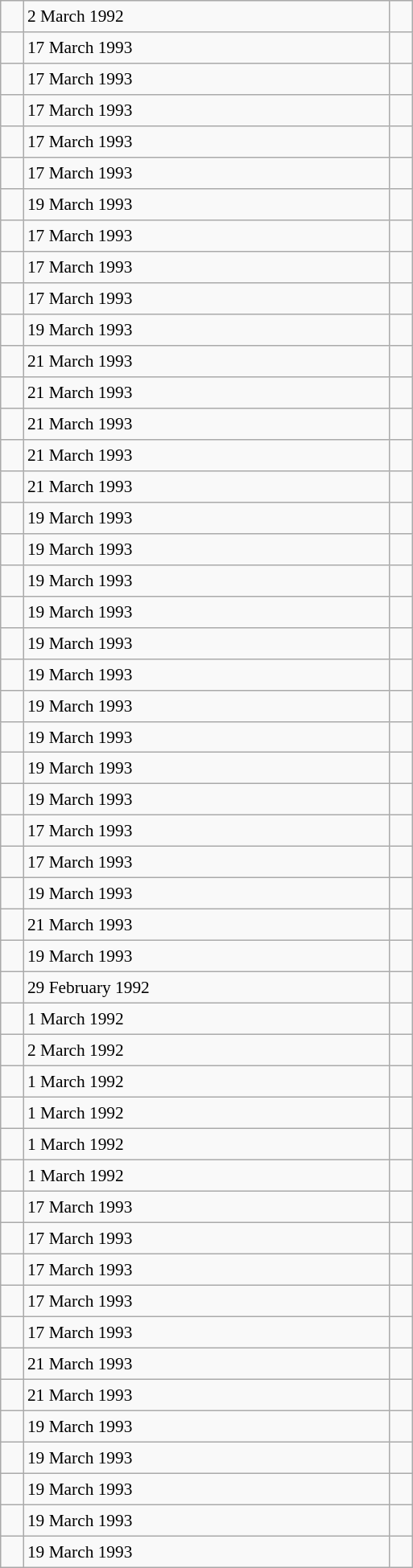<table class="wikitable" style="font-size: 89%; float: left; width: 24em; margin-right: 1em;height: 1300px;">
<tr>
<td></td>
<td>2 March 1992</td>
<td></td>
</tr>
<tr>
<td></td>
<td>17 March 1993</td>
<td></td>
</tr>
<tr>
<td></td>
<td>17 March 1993</td>
<td></td>
</tr>
<tr>
<td></td>
<td>17 March 1993</td>
<td></td>
</tr>
<tr>
<td></td>
<td>17 March 1993</td>
<td></td>
</tr>
<tr>
<td></td>
<td>17 March 1993</td>
<td></td>
</tr>
<tr>
<td></td>
<td>19 March 1993</td>
<td></td>
</tr>
<tr>
<td></td>
<td>17 March 1993</td>
<td></td>
</tr>
<tr>
<td></td>
<td>17 March 1993</td>
<td></td>
</tr>
<tr>
<td></td>
<td>17 March 1993</td>
<td></td>
</tr>
<tr>
<td></td>
<td>19 March 1993</td>
<td></td>
</tr>
<tr>
<td></td>
<td>21 March 1993</td>
<td></td>
</tr>
<tr>
<td></td>
<td>21 March 1993</td>
<td></td>
</tr>
<tr>
<td></td>
<td>21 March 1993</td>
<td></td>
</tr>
<tr>
<td></td>
<td>21 March 1993</td>
<td></td>
</tr>
<tr>
<td></td>
<td>21 March 1993</td>
<td></td>
</tr>
<tr>
<td></td>
<td>19 March 1993</td>
<td></td>
</tr>
<tr>
<td></td>
<td>19 March 1993</td>
<td></td>
</tr>
<tr>
<td></td>
<td>19 March 1993</td>
<td></td>
</tr>
<tr>
<td></td>
<td>19 March 1993</td>
<td></td>
</tr>
<tr>
<td></td>
<td>19 March 1993</td>
<td></td>
</tr>
<tr>
<td></td>
<td>19 March 1993</td>
<td></td>
</tr>
<tr>
<td></td>
<td>19 March 1993</td>
<td></td>
</tr>
<tr>
<td></td>
<td>19 March 1993</td>
<td></td>
</tr>
<tr>
<td></td>
<td>19 March 1993</td>
<td></td>
</tr>
<tr>
<td></td>
<td>19 March 1993</td>
<td></td>
</tr>
<tr>
<td></td>
<td>17 March 1993</td>
<td></td>
</tr>
<tr>
<td></td>
<td>17 March 1993</td>
<td></td>
</tr>
<tr>
<td></td>
<td>19 March 1993</td>
<td></td>
</tr>
<tr>
<td></td>
<td>21 March 1993</td>
<td></td>
</tr>
<tr>
<td></td>
<td>19 March 1993</td>
<td></td>
</tr>
<tr>
<td></td>
<td>29 February 1992</td>
<td></td>
</tr>
<tr>
<td></td>
<td>1 March 1992</td>
<td></td>
</tr>
<tr>
<td></td>
<td>2 March 1992</td>
<td></td>
</tr>
<tr>
<td></td>
<td>1 March 1992</td>
<td></td>
</tr>
<tr>
<td></td>
<td>1 March 1992</td>
<td></td>
</tr>
<tr>
<td></td>
<td>1 March 1992</td>
<td></td>
</tr>
<tr>
<td></td>
<td>1 March 1992</td>
<td></td>
</tr>
<tr>
<td></td>
<td>17 March 1993</td>
<td></td>
</tr>
<tr>
<td></td>
<td>17 March 1993</td>
<td></td>
</tr>
<tr>
<td></td>
<td>17 March 1993</td>
<td></td>
</tr>
<tr>
<td></td>
<td>17 March 1993</td>
<td></td>
</tr>
<tr>
<td></td>
<td>17 March 1993</td>
<td></td>
</tr>
<tr>
<td></td>
<td>21 March 1993</td>
<td></td>
</tr>
<tr>
<td></td>
<td>21 March 1993</td>
<td></td>
</tr>
<tr>
<td></td>
<td>19 March 1993</td>
<td></td>
</tr>
<tr>
<td></td>
<td>19 March 1993</td>
<td></td>
</tr>
<tr>
<td></td>
<td>19 March 1993</td>
<td></td>
</tr>
<tr>
<td></td>
<td>19 March 1993</td>
<td></td>
</tr>
<tr>
<td></td>
<td>19 March 1993</td>
<td></td>
</tr>
</table>
